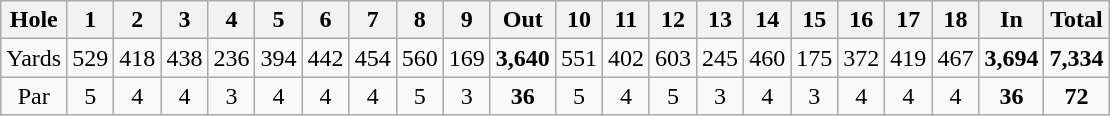<table class="wikitable" style="text-align:center">
<tr>
<th>Hole</th>
<th>1</th>
<th>2</th>
<th>3</th>
<th>4</th>
<th>5</th>
<th>6</th>
<th>7</th>
<th>8</th>
<th>9</th>
<th>Out</th>
<th>10</th>
<th>11</th>
<th>12</th>
<th>13</th>
<th>14</th>
<th>15</th>
<th>16</th>
<th>17</th>
<th>18</th>
<th>In</th>
<th>Total </th>
</tr>
<tr>
<td>Yards</td>
<td>529</td>
<td>418</td>
<td>438</td>
<td>236</td>
<td>394</td>
<td>442</td>
<td>454</td>
<td>560</td>
<td>169</td>
<td><strong>3,640</strong></td>
<td>551</td>
<td>402</td>
<td>603</td>
<td>245</td>
<td>460</td>
<td>175</td>
<td>372</td>
<td>419</td>
<td>467</td>
<td><strong>3,694</strong></td>
<td><strong>7,334</strong></td>
</tr>
<tr>
<td>Par</td>
<td>5</td>
<td>4</td>
<td>4</td>
<td>3</td>
<td>4</td>
<td>4</td>
<td>4</td>
<td>5</td>
<td>3</td>
<td><strong>36</strong></td>
<td>5</td>
<td>4</td>
<td>5</td>
<td>3</td>
<td>4</td>
<td>3</td>
<td>4</td>
<td>4</td>
<td>4</td>
<td><strong>36</strong></td>
<td><strong>72</strong></td>
</tr>
</table>
